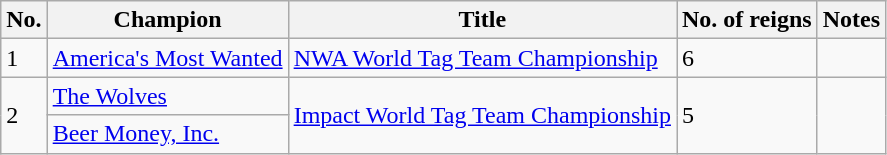<table class="wikitable">
<tr>
<th>No.</th>
<th>Champion</th>
<th>Title</th>
<th>No. of reigns</th>
<th>Notes</th>
</tr>
<tr>
<td>1</td>
<td><a href='#'>America's Most Wanted</a><br></td>
<td><a href='#'>NWA World Tag Team Championship</a></td>
<td>6</td>
<td></td>
</tr>
<tr>
<td rowspan=2>2</td>
<td><a href='#'>The Wolves</a><br></td>
<td rowspan=2><a href='#'>Impact World Tag Team Championship</a></td>
<td rowspan=2>5</td>
<td rowspan=2></td>
</tr>
<tr>
<td><a href='#'>Beer Money, Inc.</a><br></td>
</tr>
</table>
